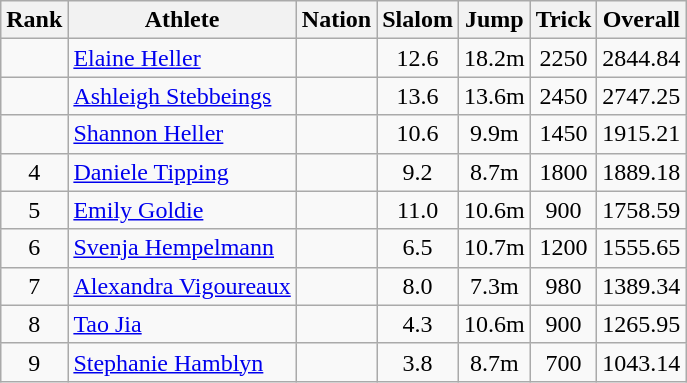<table class="wikitable sortable" style="text-align:center">
<tr>
<th>Rank</th>
<th>Athlete</th>
<th>Nation</th>
<th>Slalom</th>
<th>Jump</th>
<th>Trick</th>
<th>Overall</th>
</tr>
<tr>
<td></td>
<td align=left><a href='#'>Elaine Heller</a></td>
<td align=left></td>
<td>12.6</td>
<td>18.2m</td>
<td>2250</td>
<td>2844.84</td>
</tr>
<tr>
<td></td>
<td align=left><a href='#'>Ashleigh Stebbeings</a></td>
<td align=left></td>
<td>13.6</td>
<td>13.6m</td>
<td>2450</td>
<td>2747.25</td>
</tr>
<tr>
<td></td>
<td align=left><a href='#'>Shannon Heller</a></td>
<td align=left></td>
<td>10.6</td>
<td>9.9m</td>
<td>1450</td>
<td>1915.21</td>
</tr>
<tr>
<td>4</td>
<td align=left><a href='#'>Daniele Tipping</a></td>
<td align=left></td>
<td>9.2</td>
<td>8.7m</td>
<td>1800</td>
<td>1889.18</td>
</tr>
<tr>
<td>5</td>
<td align=left><a href='#'>Emily Goldie</a></td>
<td align=left></td>
<td>11.0</td>
<td>10.6m</td>
<td>900</td>
<td>1758.59</td>
</tr>
<tr>
<td>6</td>
<td align=left><a href='#'>Svenja Hempelmann</a></td>
<td align=left></td>
<td>6.5</td>
<td>10.7m</td>
<td>1200</td>
<td>1555.65</td>
</tr>
<tr>
<td>7</td>
<td align=left><a href='#'>Alexandra Vigoureaux</a></td>
<td align=left></td>
<td>8.0</td>
<td>7.3m</td>
<td>980</td>
<td>1389.34</td>
</tr>
<tr>
<td>8</td>
<td align=left><a href='#'>Tao Jia</a></td>
<td align=left></td>
<td>4.3</td>
<td>10.6m</td>
<td>900</td>
<td>1265.95</td>
</tr>
<tr>
<td>9</td>
<td align=left><a href='#'>Stephanie Hamblyn</a></td>
<td align=left></td>
<td>3.8</td>
<td>8.7m</td>
<td>700</td>
<td>1043.14</td>
</tr>
</table>
